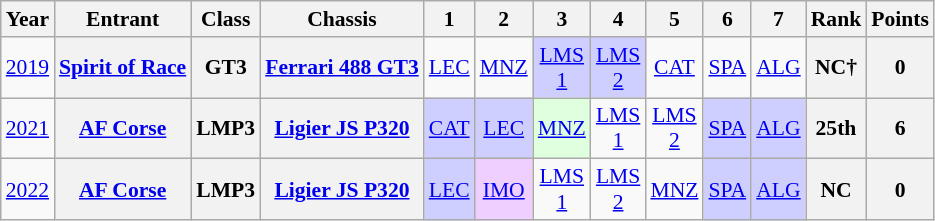<table class="wikitable" style="text-align:center; font-size:90%">
<tr>
<th>Year</th>
<th>Entrant</th>
<th>Class</th>
<th>Chassis</th>
<th>1</th>
<th>2</th>
<th>3</th>
<th>4</th>
<th>5</th>
<th>6</th>
<th>7</th>
<th>Rank</th>
<th>Points</th>
</tr>
<tr>
<td><a href='#'>2019</a></td>
<th><a href='#'>Spirit of Race</a></th>
<th>GT3</th>
<th><a href='#'>Ferrari 488 GT3</a></th>
<td style="background:#;"><a href='#'>LEC</a></td>
<td style="background:#;"><a href='#'>MNZ</a></td>
<td style="background:#CFCFFF;"><a href='#'>LMS<br>1</a><br></td>
<td style="background:#CFCFFF;"><a href='#'>LMS<br>2</a><br></td>
<td style="background:#;"><a href='#'>CAT</a></td>
<td style="background:#;"><a href='#'>SPA</a></td>
<td style="background:#;"><a href='#'>ALG</a></td>
<th>NC†</th>
<th>0</th>
</tr>
<tr>
<td><a href='#'>2021</a></td>
<th><a href='#'>AF Corse</a></th>
<th>LMP3</th>
<th><a href='#'>Ligier JS P320</a></th>
<td style="background:#CFCFFF;"><a href='#'>CAT</a><br></td>
<td style="background:#CFCFFF;"><a href='#'>LEC</a><br></td>
<td style="background:#DFFFDF;"><a href='#'>MNZ</a><br></td>
<td style="background:#;"><a href='#'>LMS<br>1</a></td>
<td style="background:#;"><a href='#'>LMS<br>2</a></td>
<td style="background:#CFCFFF;"><a href='#'>SPA</a><br></td>
<td style="background:#CFCFFF;"><a href='#'>ALG</a><br></td>
<th>25th</th>
<th>6</th>
</tr>
<tr>
<td><a href='#'>2022</a></td>
<th><a href='#'>AF Corse</a></th>
<th>LMP3</th>
<th><a href='#'>Ligier JS P320</a></th>
<td style="background:#CFCFFF;"><a href='#'>LEC</a><br></td>
<td style="background:#EFCFFF;"><a href='#'>IMO</a><br></td>
<td style="background:#;"><a href='#'>LMS<br>1</a></td>
<td style="background:#;"><a href='#'>LMS<br>2</a></td>
<td style="background:#;"><a href='#'>MNZ</a></td>
<td style="background:#CFCFFF;"><a href='#'>SPA</a><br></td>
<td style="background:#CFCFFF;"><a href='#'>ALG</a><br></td>
<th>NC</th>
<th>0</th>
</tr>
</table>
